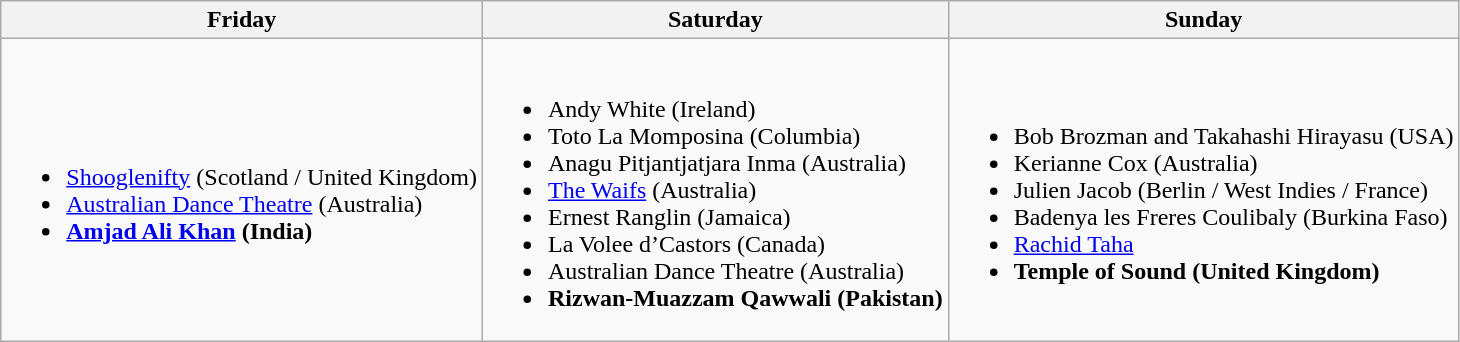<table class="wikitable">
<tr>
<th>Friday</th>
<th>Saturday</th>
<th>Sunday</th>
</tr>
<tr>
<td><br><ul><li><a href='#'>Shooglenifty</a> (Scotland / United Kingdom)</li><li><a href='#'>Australian Dance Theatre</a> (Australia)</li><li><strong><a href='#'>Amjad Ali Khan</a> (India)</strong></li></ul></td>
<td><br><ul><li>Andy White (Ireland)</li><li>Toto La Momposina (Columbia)</li><li>Anagu Pitjantjatjara Inma (Australia)</li><li><a href='#'>The Waifs</a> (Australia)</li><li>Ernest Ranglin (Jamaica)</li><li>La Volee d’Castors (Canada)</li><li>Australian Dance Theatre (Australia)</li><li><strong>Rizwan-Muazzam Qawwali (Pakistan)</strong></li></ul></td>
<td><br><ul><li>Bob Brozman and Takahashi Hirayasu (USA)</li><li>Kerianne Cox (Australia)</li><li>Julien Jacob (Berlin / West Indies / France)</li><li>Badenya les Freres Coulibaly (Burkina Faso)</li><li><a href='#'>Rachid Taha</a></li><li><strong>Temple of Sound (United Kingdom)</strong></li></ul></td>
</tr>
</table>
